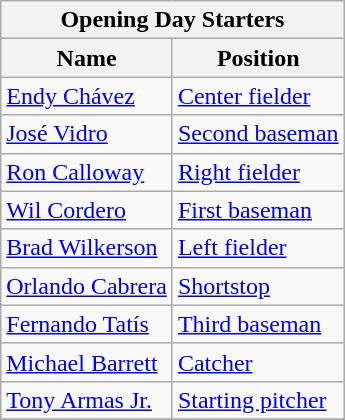<table class="wikitable" style="text-align:left">
<tr>
<th colspan="2">Opening Day Starters</th>
</tr>
<tr>
<th>Name</th>
<th>Position</th>
</tr>
<tr>
<td><a href='#'>Endy Chávez</a></td>
<td><a href='#'>Center fielder</a></td>
</tr>
<tr>
<td><a href='#'>José Vidro</a></td>
<td><a href='#'>Second baseman</a></td>
</tr>
<tr>
<td><a href='#'>Ron Calloway</a></td>
<td><a href='#'>Right fielder</a></td>
</tr>
<tr>
<td><a href='#'>Wil Cordero</a></td>
<td><a href='#'>First baseman</a></td>
</tr>
<tr>
<td><a href='#'>Brad Wilkerson</a></td>
<td><a href='#'>Left fielder</a></td>
</tr>
<tr>
<td><a href='#'>Orlando Cabrera</a></td>
<td><a href='#'>Shortstop</a></td>
</tr>
<tr>
<td><a href='#'>Fernando Tatís</a></td>
<td><a href='#'>Third baseman</a></td>
</tr>
<tr>
<td><a href='#'>Michael Barrett</a></td>
<td><a href='#'>Catcher</a></td>
</tr>
<tr>
<td><a href='#'>Tony Armas Jr.</a></td>
<td><a href='#'>Starting pitcher</a></td>
</tr>
<tr>
</tr>
</table>
